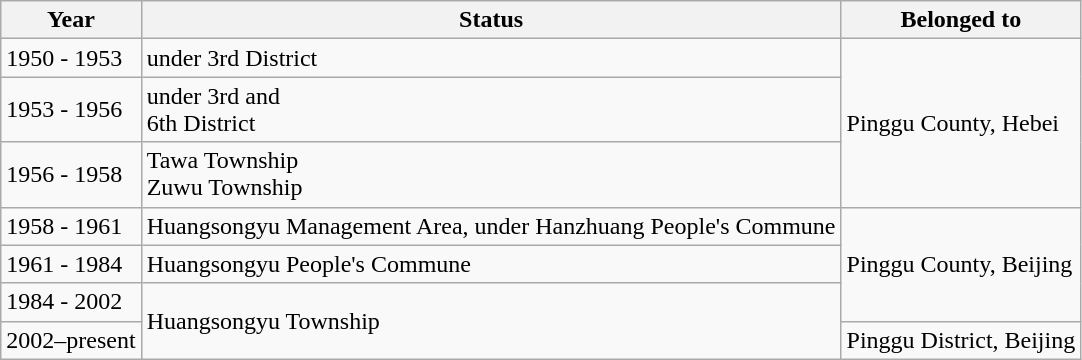<table class="wikitable">
<tr>
<th>Year</th>
<th>Status</th>
<th>Belonged to</th>
</tr>
<tr>
<td>1950 - 1953</td>
<td>under 3rd District</td>
<td rowspan="3">Pinggu County, Hebei</td>
</tr>
<tr>
<td>1953 - 1956</td>
<td>under 3rd and<br>6th District</td>
</tr>
<tr>
<td>1956 - 1958</td>
<td>Tawa Township<br>Zuwu Township</td>
</tr>
<tr>
<td>1958 - 1961</td>
<td>Huangsongyu Management Area, under Hanzhuang People's Commune</td>
<td rowspan="3">Pinggu County, Beijing</td>
</tr>
<tr>
<td>1961 - 1984</td>
<td>Huangsongyu People's Commune</td>
</tr>
<tr>
<td>1984 - 2002</td>
<td rowspan="2">Huangsongyu Township</td>
</tr>
<tr>
<td>2002–present</td>
<td>Pinggu District, Beijing</td>
</tr>
</table>
